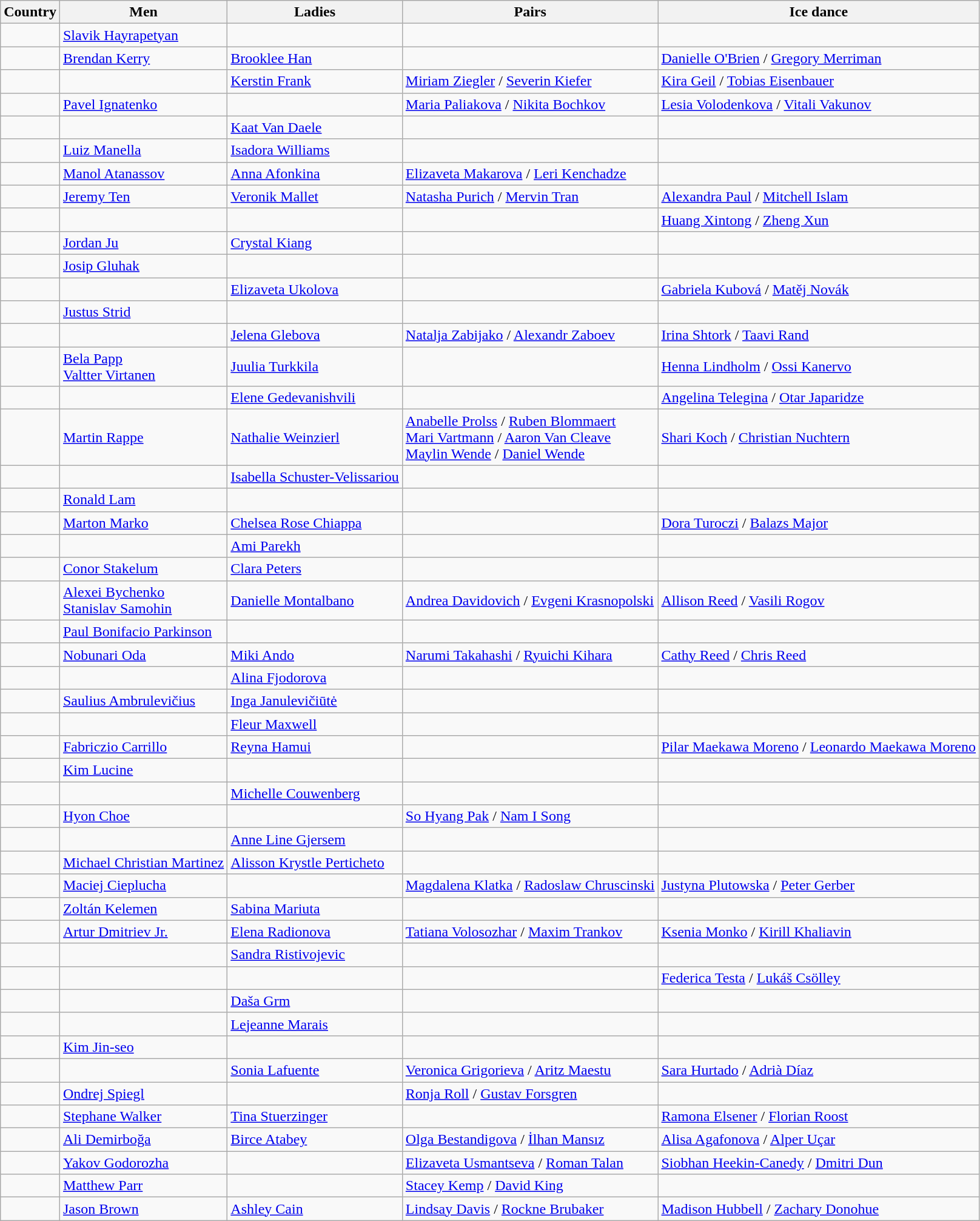<table class="wikitable">
<tr>
<th>Country</th>
<th>Men</th>
<th>Ladies</th>
<th>Pairs</th>
<th>Ice dance</th>
</tr>
<tr>
<td></td>
<td><a href='#'>Slavik Hayrapetyan</a></td>
<td></td>
<td></td>
<td></td>
</tr>
<tr>
<td></td>
<td><a href='#'>Brendan Kerry</a></td>
<td><a href='#'>Brooklee Han</a></td>
<td></td>
<td><a href='#'>Danielle O'Brien</a> / <a href='#'>Gregory Merriman</a></td>
</tr>
<tr>
<td></td>
<td></td>
<td><a href='#'>Kerstin Frank</a></td>
<td><a href='#'>Miriam Ziegler</a> / <a href='#'>Severin Kiefer</a></td>
<td><a href='#'>Kira Geil</a> / <a href='#'>Tobias Eisenbauer</a></td>
</tr>
<tr>
<td></td>
<td><a href='#'>Pavel Ignatenko</a></td>
<td></td>
<td><a href='#'>Maria Paliakova</a> / <a href='#'>Nikita Bochkov</a></td>
<td><a href='#'>Lesia Volodenkova</a> / <a href='#'>Vitali Vakunov</a></td>
</tr>
<tr>
<td></td>
<td></td>
<td><a href='#'>Kaat Van Daele</a></td>
<td></td>
<td></td>
</tr>
<tr>
<td></td>
<td><a href='#'>Luiz Manella</a></td>
<td><a href='#'>Isadora Williams</a></td>
<td></td>
<td></td>
</tr>
<tr>
<td></td>
<td><a href='#'>Manol Atanassov</a></td>
<td><a href='#'>Anna Afonkina</a></td>
<td><a href='#'>Elizaveta Makarova</a> / <a href='#'>Leri Kenchadze</a></td>
<td></td>
</tr>
<tr>
<td></td>
<td><a href='#'>Jeremy Ten</a></td>
<td><a href='#'>Veronik Mallet</a></td>
<td><a href='#'>Natasha Purich</a> / <a href='#'>Mervin Tran</a></td>
<td><a href='#'>Alexandra Paul</a> / <a href='#'>Mitchell Islam</a></td>
</tr>
<tr>
<td></td>
<td></td>
<td></td>
<td></td>
<td><a href='#'>Huang Xintong</a> / <a href='#'>Zheng Xun</a></td>
</tr>
<tr>
<td></td>
<td><a href='#'>Jordan Ju</a></td>
<td><a href='#'>Crystal Kiang</a></td>
<td></td>
<td></td>
</tr>
<tr>
<td></td>
<td><a href='#'>Josip Gluhak</a></td>
<td></td>
<td></td>
<td></td>
</tr>
<tr>
<td></td>
<td></td>
<td><a href='#'>Elizaveta Ukolova</a></td>
<td></td>
<td><a href='#'>Gabriela Kubová</a> / <a href='#'>Matěj Novák</a></td>
</tr>
<tr>
<td></td>
<td><a href='#'>Justus Strid</a></td>
<td></td>
<td></td>
<td></td>
</tr>
<tr>
<td></td>
<td></td>
<td><a href='#'>Jelena Glebova</a></td>
<td><a href='#'>Natalja Zabijako</a> / <a href='#'>Alexandr Zaboev</a></td>
<td><a href='#'>Irina Shtork</a> / <a href='#'>Taavi Rand</a></td>
</tr>
<tr>
<td></td>
<td><a href='#'>Bela Papp</a> <br> <a href='#'>Valtter Virtanen</a></td>
<td><a href='#'>Juulia Turkkila</a></td>
<td></td>
<td><a href='#'>Henna Lindholm</a> / <a href='#'>Ossi Kanervo</a></td>
</tr>
<tr>
<td></td>
<td></td>
<td><a href='#'>Elene Gedevanishvili</a></td>
<td></td>
<td><a href='#'>Angelina Telegina</a> / <a href='#'>Otar Japaridze</a></td>
</tr>
<tr>
<td></td>
<td><a href='#'>Martin Rappe</a></td>
<td><a href='#'>Nathalie Weinzierl</a></td>
<td><a href='#'>Anabelle Prolss</a> / <a href='#'>Ruben Blommaert</a> <br> <a href='#'>Mari Vartmann</a> / <a href='#'>Aaron Van Cleave</a> <br> <a href='#'>Maylin Wende</a> / <a href='#'>Daniel Wende</a></td>
<td><a href='#'>Shari Koch</a> / <a href='#'>Christian Nuchtern</a></td>
</tr>
<tr>
<td></td>
<td></td>
<td><a href='#'>Isabella Schuster-Velissariou</a></td>
<td></td>
<td></td>
</tr>
<tr>
<td></td>
<td><a href='#'>Ronald Lam</a></td>
<td></td>
<td></td>
<td></td>
</tr>
<tr>
<td></td>
<td><a href='#'>Marton Marko</a></td>
<td><a href='#'>Chelsea Rose Chiappa</a></td>
<td></td>
<td><a href='#'>Dora Turoczi</a> / <a href='#'>Balazs Major</a></td>
</tr>
<tr>
<td></td>
<td></td>
<td><a href='#'>Ami Parekh</a></td>
<td></td>
<td></td>
</tr>
<tr>
<td></td>
<td><a href='#'>Conor Stakelum</a></td>
<td><a href='#'>Clara Peters</a></td>
<td></td>
<td></td>
</tr>
<tr>
<td></td>
<td><a href='#'>Alexei Bychenko</a> <br> <a href='#'>Stanislav Samohin</a></td>
<td><a href='#'>Danielle Montalbano</a></td>
<td><a href='#'>Andrea Davidovich</a> / <a href='#'>Evgeni Krasnopolski</a></td>
<td><a href='#'>Allison Reed</a> / <a href='#'>Vasili Rogov</a></td>
</tr>
<tr>
<td></td>
<td><a href='#'>Paul Bonifacio Parkinson</a></td>
<td></td>
<td></td>
<td></td>
</tr>
<tr>
<td></td>
<td><a href='#'>Nobunari Oda</a></td>
<td><a href='#'>Miki Ando</a></td>
<td><a href='#'>Narumi Takahashi</a> / <a href='#'>Ryuichi Kihara</a></td>
<td><a href='#'>Cathy Reed</a> / <a href='#'>Chris Reed</a></td>
</tr>
<tr>
<td></td>
<td></td>
<td><a href='#'>Alina Fjodorova</a></td>
<td></td>
<td></td>
</tr>
<tr>
<td></td>
<td><a href='#'>Saulius Ambrulevičius</a></td>
<td><a href='#'>Inga Janulevičiūtė</a></td>
<td></td>
<td></td>
</tr>
<tr>
<td></td>
<td></td>
<td><a href='#'>Fleur Maxwell</a></td>
<td></td>
<td></td>
</tr>
<tr>
<td></td>
<td><a href='#'>Fabriczio Carrillo</a></td>
<td><a href='#'>Reyna Hamui</a></td>
<td></td>
<td><a href='#'>Pilar Maekawa Moreno</a> / <a href='#'>Leonardo Maekawa Moreno</a></td>
</tr>
<tr>
<td></td>
<td><a href='#'>Kim Lucine</a></td>
<td></td>
<td></td>
<td></td>
</tr>
<tr>
<td></td>
<td></td>
<td><a href='#'>Michelle Couwenberg</a></td>
<td></td>
<td></td>
</tr>
<tr>
<td></td>
<td><a href='#'>Hyon Choe</a></td>
<td></td>
<td><a href='#'>So Hyang Pak</a> / <a href='#'>Nam I Song</a></td>
<td></td>
</tr>
<tr>
<td></td>
<td></td>
<td><a href='#'>Anne Line Gjersem</a></td>
<td></td>
<td></td>
</tr>
<tr>
<td></td>
<td><a href='#'>Michael Christian Martinez</a></td>
<td><a href='#'>Alisson Krystle Perticheto</a></td>
<td></td>
<td></td>
</tr>
<tr>
<td></td>
<td><a href='#'>Maciej Cieplucha</a></td>
<td></td>
<td><a href='#'>Magdalena Klatka</a> / <a href='#'>Radoslaw Chruscinski</a></td>
<td><a href='#'>Justyna Plutowska</a> / <a href='#'>Peter Gerber</a></td>
</tr>
<tr>
<td></td>
<td><a href='#'>Zoltán Kelemen</a></td>
<td><a href='#'>Sabina Mariuta</a></td>
<td></td>
<td></td>
</tr>
<tr>
<td></td>
<td><a href='#'>Artur Dmitriev Jr.</a></td>
<td><a href='#'>Elena Radionova</a></td>
<td><a href='#'>Tatiana Volosozhar</a> / <a href='#'>Maxim Trankov</a></td>
<td><a href='#'>Ksenia Monko</a> / <a href='#'>Kirill Khaliavin</a></td>
</tr>
<tr>
<td></td>
<td></td>
<td><a href='#'>Sandra Ristivojevic</a></td>
<td></td>
<td></td>
</tr>
<tr>
<td></td>
<td></td>
<td></td>
<td></td>
<td><a href='#'>Federica Testa</a> / <a href='#'>Lukáš Csölley</a></td>
</tr>
<tr>
<td></td>
<td></td>
<td><a href='#'>Daša Grm</a></td>
<td></td>
<td></td>
</tr>
<tr>
<td></td>
<td></td>
<td><a href='#'>Lejeanne Marais</a></td>
<td></td>
<td></td>
</tr>
<tr>
<td></td>
<td><a href='#'>Kim Jin-seo</a></td>
<td></td>
<td></td>
<td></td>
</tr>
<tr>
<td></td>
<td></td>
<td><a href='#'>Sonia Lafuente</a></td>
<td><a href='#'>Veronica Grigorieva</a> / <a href='#'>Aritz Maestu</a></td>
<td><a href='#'>Sara Hurtado</a> / <a href='#'>Adrià Díaz</a></td>
</tr>
<tr>
<td></td>
<td><a href='#'>Ondrej Spiegl</a></td>
<td></td>
<td><a href='#'>Ronja Roll</a> / <a href='#'>Gustav Forsgren</a></td>
<td></td>
</tr>
<tr>
<td></td>
<td><a href='#'>Stephane Walker</a></td>
<td><a href='#'>Tina Stuerzinger</a></td>
<td></td>
<td><a href='#'>Ramona Elsener</a> / <a href='#'>Florian Roost</a></td>
</tr>
<tr>
<td></td>
<td><a href='#'>Ali Demirboğa</a></td>
<td><a href='#'>Birce Atabey</a></td>
<td><a href='#'>Olga Bestandigova</a> / <a href='#'>İlhan Mansız</a></td>
<td><a href='#'>Alisa Agafonova</a> / <a href='#'>Alper Uçar</a></td>
</tr>
<tr>
<td></td>
<td><a href='#'>Yakov Godorozha</a></td>
<td></td>
<td><a href='#'>Elizaveta Usmantseva</a> / <a href='#'>Roman Talan</a></td>
<td><a href='#'>Siobhan Heekin-Canedy</a> / <a href='#'>Dmitri Dun</a></td>
</tr>
<tr>
<td></td>
<td><a href='#'>Matthew Parr</a></td>
<td></td>
<td><a href='#'>Stacey Kemp</a> / <a href='#'>David King</a></td>
<td></td>
</tr>
<tr>
<td></td>
<td><a href='#'>Jason Brown</a></td>
<td><a href='#'>Ashley Cain</a></td>
<td><a href='#'>Lindsay Davis</a> / <a href='#'>Rockne Brubaker</a></td>
<td><a href='#'>Madison Hubbell</a> / <a href='#'>Zachary Donohue</a></td>
</tr>
</table>
